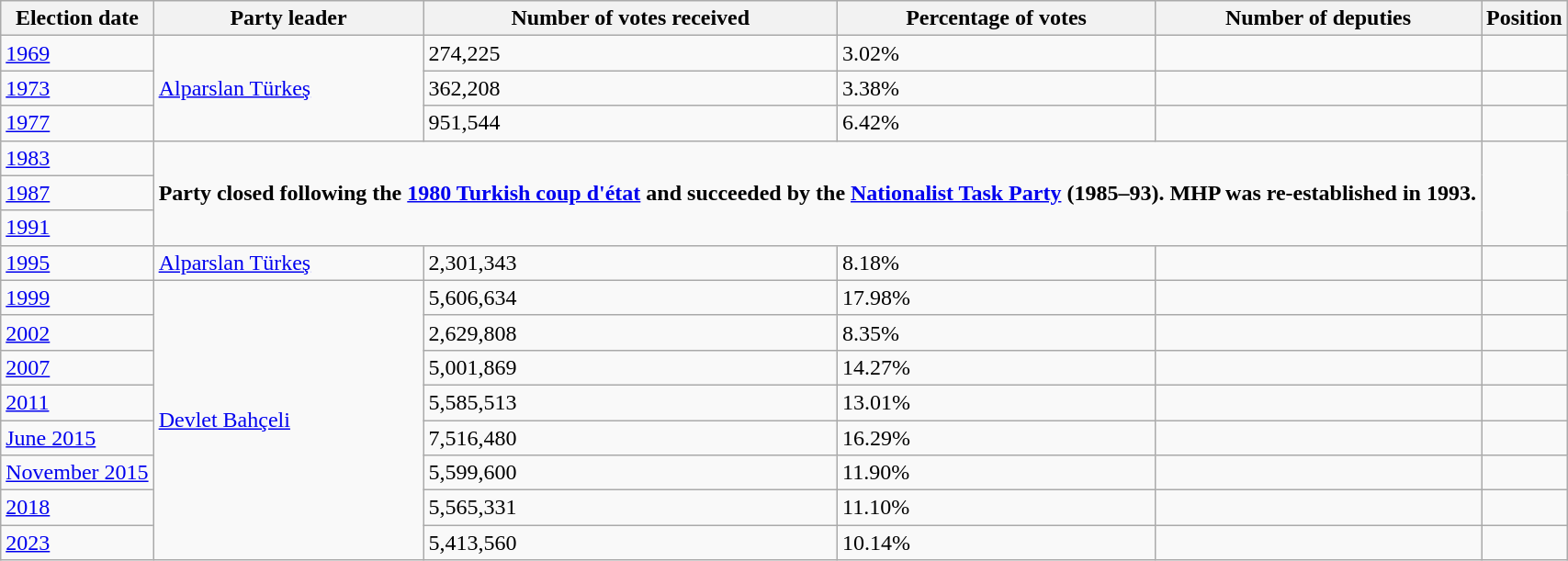<table class="wikitable">
<tr>
<th text-align:center;">Election date</th>
<th text-align:center;">Party leader</th>
<th text-align:center;">Number of votes received</th>
<th text-align:center;">Percentage of votes</th>
<th text-align:center;">Number of deputies</th>
<th text-align:center;">Position</th>
</tr>
<tr>
<td><a href='#'>1969</a></td>
<td rowspan="3"><a href='#'>Alparslan Türkeş</a></td>
<td>274,225</td>
<td>3.02%</td>
<td></td>
<td></td>
</tr>
<tr>
<td><a href='#'>1973</a></td>
<td>362,208</td>
<td>3.38%</td>
<td></td>
<td></td>
</tr>
<tr>
<td><a href='#'>1977</a></td>
<td>951,544</td>
<td>6.42%</td>
<td></td>
<td></td>
</tr>
<tr>
<td><a href='#'>1983</a></td>
<td colspan="4" rowspan="3"><strong>Party closed following the <a href='#'>1980 Turkish coup d'état</a> and succeeded by the <a href='#'>Nationalist Task Party</a> (1985–93). MHP was re-established in 1993.</strong></td>
</tr>
<tr>
<td><a href='#'>1987</a></td>
</tr>
<tr>
<td><a href='#'>1991</a></td>
</tr>
<tr>
<td><a href='#'>1995</a></td>
<td><a href='#'>Alparslan Türkeş</a></td>
<td>2,301,343</td>
<td>8.18%</td>
<td></td>
<td></td>
</tr>
<tr>
<td><a href='#'>1999</a></td>
<td rowspan=8><a href='#'>Devlet Bahçeli</a></td>
<td>5,606,634</td>
<td>17.98%</td>
<td></td>
<td></td>
</tr>
<tr>
<td><a href='#'>2002</a></td>
<td>2,629,808</td>
<td>8.35%</td>
<td></td>
<td></td>
</tr>
<tr>
<td><a href='#'>2007</a></td>
<td>5,001,869</td>
<td>14.27%</td>
<td></td>
<td></td>
</tr>
<tr>
<td><a href='#'>2011</a></td>
<td>5,585,513</td>
<td>13.01%</td>
<td></td>
<td></td>
</tr>
<tr>
<td><a href='#'>June 2015</a></td>
<td>7,516,480</td>
<td>16.29%</td>
<td></td>
<td></td>
</tr>
<tr>
<td><a href='#'>November 2015</a></td>
<td>5,599,600</td>
<td>11.90%</td>
<td></td>
<td></td>
</tr>
<tr>
<td><a href='#'>2018</a></td>
<td>5,565,331</td>
<td>11.10%</td>
<td></td>
<td></td>
</tr>
<tr>
<td><a href='#'>2023</a></td>
<td>5,413,560</td>
<td>10.14%</td>
<td></td>
<td></td>
</tr>
</table>
